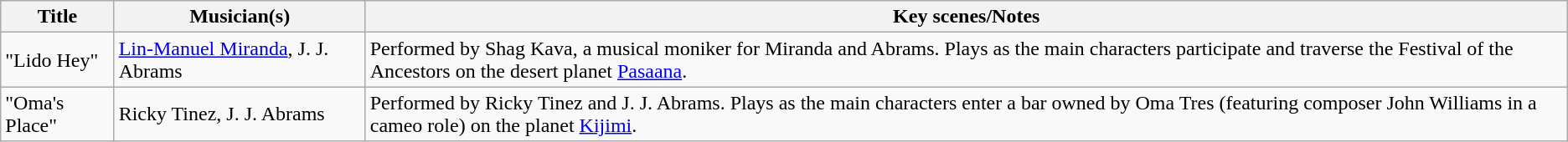<table class="wikitable">
<tr>
<th align="center">Title</th>
<th align="center">Musician(s)</th>
<th align="center">Key scenes/Notes</th>
</tr>
<tr>
<td>"Lido Hey"</td>
<td><a href='#'>Lin-Manuel Miranda</a>, J. J. Abrams</td>
<td>Performed by Shag Kava, a musical moniker for Miranda and Abrams. Plays as the main characters participate and traverse the Festival of the Ancestors on the desert planet <a href='#'>Pasaana</a>.</td>
</tr>
<tr>
<td>"Oma's Place"</td>
<td>Ricky Tinez, J. J. Abrams</td>
<td>Performed by Ricky Tinez and J. J. Abrams. Plays as the main characters enter a bar owned by Oma Tres (featuring composer John Williams in a cameo role) on the planet <a href='#'>Kijimi</a>.</td>
</tr>
</table>
